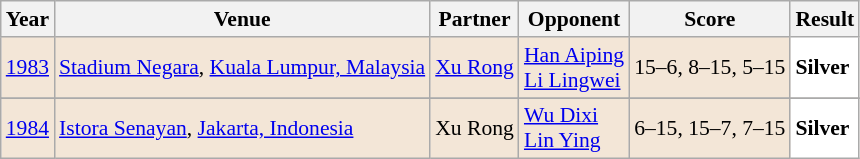<table class="sortable wikitable" style="font-size: 90%;">
<tr>
<th>Year</th>
<th>Venue</th>
<th>Partner</th>
<th>Opponent</th>
<th>Score</th>
<th>Result</th>
</tr>
<tr style="background:#F3E6D7">
<td align="center"><a href='#'>1983</a></td>
<td align="left"><a href='#'>Stadium Negara</a>, <a href='#'>Kuala Lumpur, Malaysia</a></td>
<td align="left"> <a href='#'>Xu Rong</a></td>
<td align="left"> <a href='#'>Han Aiping</a> <br>  <a href='#'>Li Lingwei</a></td>
<td align="left">15–6, 8–15, 5–15</td>
<td style="text-align:left; background:white"> <strong>Silver</strong></td>
</tr>
<tr>
</tr>
<tr style="background:#F3E6D7">
<td align="center"><a href='#'>1984</a></td>
<td align="left"><a href='#'>Istora Senayan</a>, <a href='#'>Jakarta, Indonesia</a></td>
<td align="left"> Xu Rong</td>
<td align="left"> <a href='#'>Wu Dixi</a> <br>  <a href='#'>Lin Ying</a></td>
<td align="left">6–15, 15–7, 7–15</td>
<td style="text-align:left; background:white"> <strong>Silver</strong></td>
</tr>
</table>
